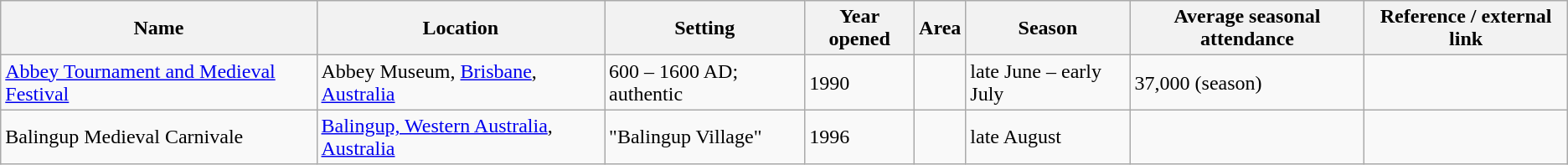<table class="wikitable sortable">
<tr>
<th>Name</th>
<th>Location</th>
<th>Setting</th>
<th>Year opened</th>
<th>Area</th>
<th>Season</th>
<th>Average seasonal attendance</th>
<th>Reference / external link</th>
</tr>
<tr>
<td><a href='#'>Abbey Tournament and Medieval Festival</a></td>
<td>Abbey Museum, <a href='#'>Brisbane</a>, <a href='#'>Australia</a></td>
<td>600 – 1600 AD; authentic</td>
<td>1990</td>
<td></td>
<td>late June – early July</td>
<td>37,000 (season)</td>
<td></td>
</tr>
<tr>
<td>Balingup Medieval Carnivale</td>
<td><a href='#'>Balingup, Western Australia</a>, <a href='#'>Australia</a></td>
<td>"Balingup Village"</td>
<td>1996</td>
<td></td>
<td>late August</td>
<td></td>
<td></td>
</tr>
</table>
